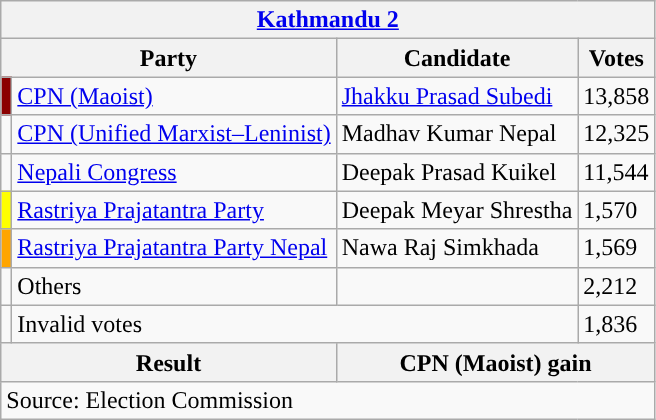<table class="wikitable">
<tr>
<th colspan="4"><a href='#'>Kathmandu 2</a></th>
</tr>
<tr>
<th colspan="2">Party</th>
<th>Candidate</th>
<th>Votes</th>
</tr>
<tr>
<td style="background-color:darkred"></td>
<td><a href='#'>CPN (Maoist)</a></td>
<td><a href='#'>Jhakku Prasad Subedi</a></td>
<td>13,858</td>
</tr>
<tr>
<td style="background-color:"></td>
<td><a href='#'>CPN (Unified Marxist–Leninist)</a></td>
<td>Madhav Kumar Nepal</td>
<td>12,325</td>
</tr>
<tr>
<td style="background-color:"></td>
<td><a href='#'>Nepali Congress</a></td>
<td>Deepak Prasad Kuikel</td>
<td>11,544</td>
</tr>
<tr>
<td style="background-color:yellow"></td>
<td><a href='#'>Rastriya Prajatantra Party</a></td>
<td>Deepak Meyar Shrestha</td>
<td>1,570</td>
</tr>
<tr>
<td style="background-color:orange"></td>
<td><a href='#'>Rastriya Prajatantra Party Nepal</a></td>
<td>Nawa Raj Simkhada</td>
<td>1,569</td>
</tr>
<tr>
<td></td>
<td>Others</td>
<td></td>
<td>2,212</td>
</tr>
<tr>
<td></td>
<td colspan="2">Invalid votes</td>
<td>1,836</td>
</tr>
<tr>
<th colspan="2">Result</th>
<th colspan="2">CPN (Maoist) gain</th>
</tr>
<tr>
<td colspan="4">Source: Election Commission</td>
</tr>
</table>
